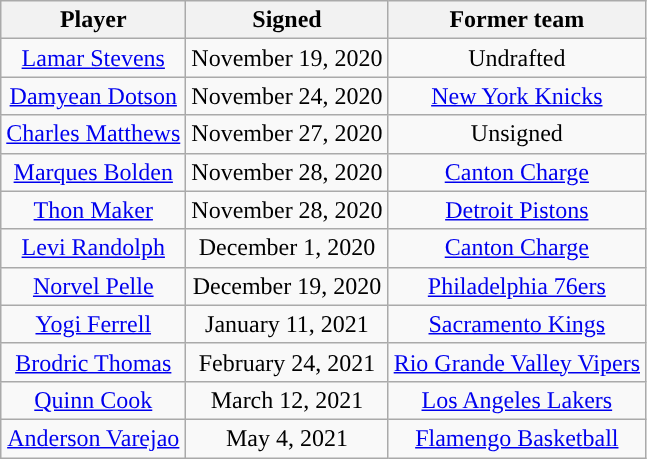<table class="wikitable sortable sortable" style="text-align: center">
<tr>
<th>Player</th>
<th>Signed</th>
<th>Former team</th>
</tr>
<tr>
<td><a href='#'>Lamar Stevens</a></td>
<td>November 19, 2020</td>
<td>Undrafted</td>
</tr>
<tr>
<td><a href='#'>Damyean Dotson</a></td>
<td>November 24, 2020</td>
<td><a href='#'>New York Knicks</a></td>
</tr>
<tr>
<td><a href='#'>Charles Matthews</a></td>
<td>November 27, 2020</td>
<td>Unsigned</td>
</tr>
<tr>
<td><a href='#'>Marques Bolden</a></td>
<td>November 28, 2020</td>
<td><a href='#'>Canton Charge</a></td>
</tr>
<tr>
<td><a href='#'>Thon Maker</a></td>
<td>November 28, 2020</td>
<td><a href='#'>Detroit Pistons</a></td>
</tr>
<tr>
<td><a href='#'>Levi Randolph</a></td>
<td>December 1, 2020</td>
<td><a href='#'>Canton Charge</a></td>
</tr>
<tr>
<td><a href='#'>Norvel Pelle</a></td>
<td>December 19, 2020</td>
<td><a href='#'>Philadelphia 76ers</a></td>
</tr>
<tr>
<td><a href='#'>Yogi Ferrell</a></td>
<td>January 11, 2021</td>
<td><a href='#'>Sacramento Kings</a></td>
</tr>
<tr>
<td><a href='#'>Brodric Thomas</a></td>
<td>February 24, 2021</td>
<td><a href='#'>Rio Grande Valley Vipers</a></td>
</tr>
<tr>
<td><a href='#'>Quinn Cook</a></td>
<td>March 12, 2021</td>
<td><a href='#'>Los Angeles Lakers</a></td>
</tr>
<tr>
<td><a href='#'>Anderson Varejao</a></td>
<td>May 4, 2021</td>
<td><a href='#'>Flamengo Basketball</a></td>
</tr>
</table>
